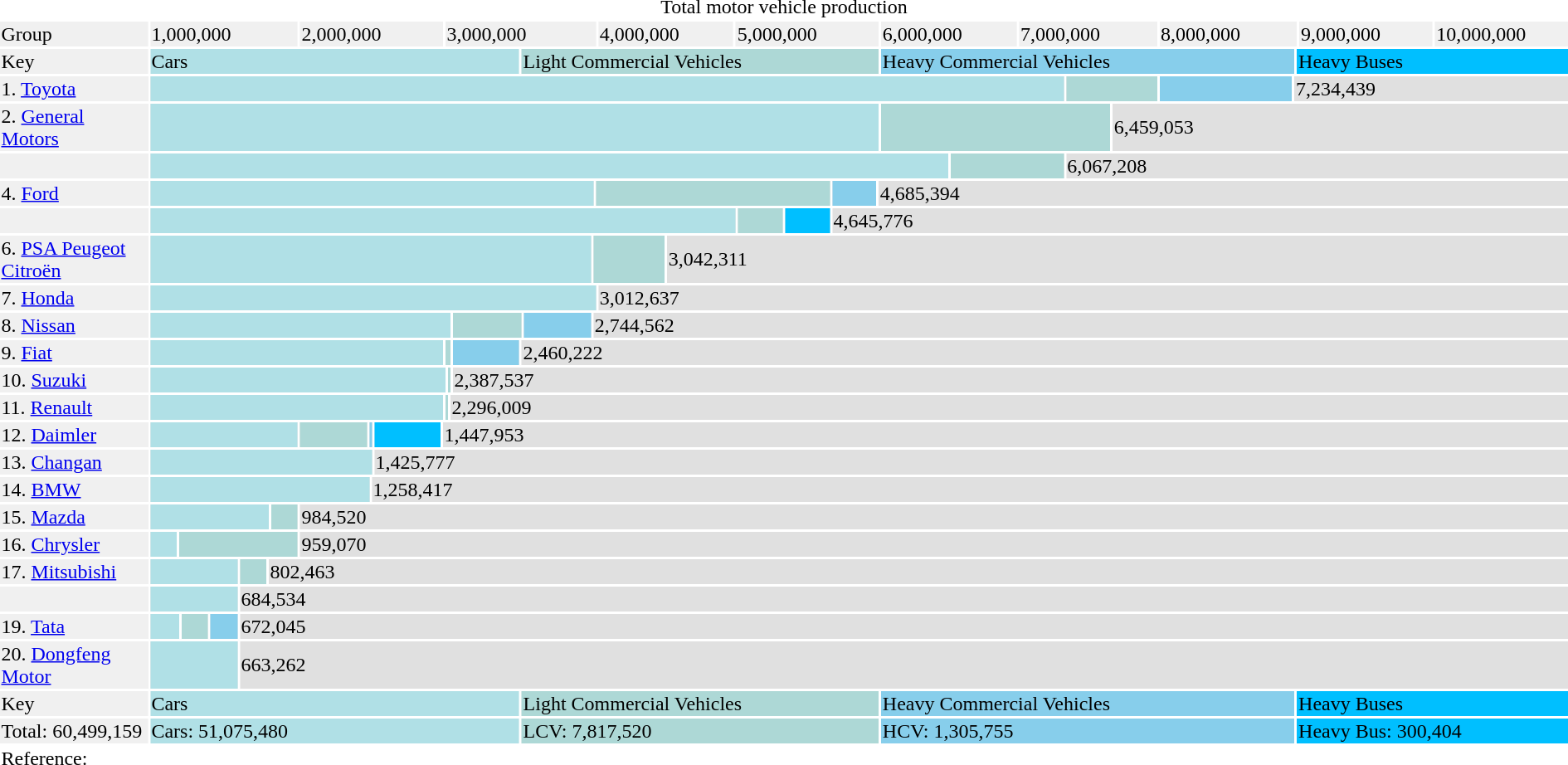<table class="toccolours nowraplinks">
<tr>
</tr>
<tr>
<td style="text-align:center;" colspan=120>Total motor vehicle production</td>
</tr>
<tr style="background-color:#F0F0F0">
<td width="10%" colspan=20>Group</td>
<td width="9%" colspan=10>1,000,000</td>
<td width="9%" colspan=10>2,000,000</td>
<td width="9%" colspan=10>3,000,000</td>
<td width="9%" colspan=10>4,000,000</td>
<td width="9%" colspan=10>5,000,000</td>
<td width="9%" colspan=10>6,000,000</td>
<td width="9%" colspan=10>7,000,000</td>
<td width="9%" colspan=10>8,000,000</td>
<td width="9%" colspan=10>9,000,000</td>
<td width="9%" colspan=10>10,000,000</td>
</tr>
<tr>
<td colspan=20 style="background-color:#F0F0F0">Key</td>
<td colspan=25 style="background-color:#B0E0E6">Cars</td>
<td colspan=25 style="background-color:#ADD8D6">Light Commercial Vehicles</td>
<td colspan=25 style="background-color:#87CEEB">Heavy Commercial Vehicles</td>
<td colspan=25 style="background-color:#00BFFF">Heavy Buses</td>
</tr>
<tr style="background-color:#E0E0E0;">
<td colspan=20 style="background-color:#F0F0F0">1. <a href='#'>Toyota</a></td>
<td colspan=61 style="background-color:#B0E0E6"></td>
<td colspan=09 style="background-color:#ADD8D6"></td>
<td colspan=02 style="background-color:#87CEEB"></td>
<td colspan=28 style="text-align:left;">7,234,439</td>
</tr>
<tr style="background-color:#E0E0E0;">
<td colspan=20 style="background-color:#F0F0F0">2. <a href='#'>General Motors</a></td>
<td colspan=50 style="background-color:#B0E0E6"></td>
<td colspan=15 style="background-color:#ADD8D6"></td>
<td colspan=35 style="text-align:left;">6,459,053</td>
</tr>
<tr style="background-color:#E0E0E0;">
<td colspan=20 style="background-color:#F0F0F0"></td>
<td colspan=59 style="background-color:#B0E0E6"></td>
<td colspan=02 style="background-color:#ADD8D6"></td>
<td colspan=39 style="text-align:left;">6,067,208</td>
</tr>
<tr style="background-color:#E0E0E0;">
<td colspan=20 style="background-color:#F0F0F0">4. <a href='#'>Ford</a></td>
<td colspan=29 style="background-color:#B0E0E6"></td>
<td colspan=17 style="background-color:#ADD8D6"></td>
<td colspan=01 style="background-color:#87CEEB"></td>
<td colspan=53 style="text-align:left;">4,685,394</td>
</tr>
<tr style="background-color:#E0E0E0;">
<td colspan=20 style="background-color:#F0F0F0"></td>
<td colspan=42 style="background-color:#B0E0E6"></td>
<td colspan=03 style="background-color:#ADD8D6"></td>
<td colspan=01 style="background-color:#00BFFF"></td>
<td colspan=54 style="text-align:left;">4,645,776</td>
</tr>
<tr style="background-color:#E0E0E0;">
<td colspan=20 style="background-color:#F0F0F0">6. <a href='#'>PSA Peugeot Citroën</a></td>
<td colspan=28 style="background-color:#B0E0E6"></td>
<td colspan=03 style="background-color:#ADD8D6"></td>
<td colspan=69 style="text-align:left;">3,042,311</td>
</tr>
<tr style="background-color:#E0E0E0;">
<td colspan=20 style="background-color:#F0F0F0">7. <a href='#'>Honda</a></td>
<td colspan=30 style="background-color:#B0E0E6"></td>
<td colspan=70 style="text-align:left;">3,012,637</td>
</tr>
<tr style="background-color:#E0E0E0;">
<td colspan=20 style="background-color:#F0F0F0">8. <a href='#'>Nissan</a></td>
<td colspan=24 style="background-color:#B0E0E6"></td>
<td colspan=03 style="background-color:#ADD8D6"></td>
<td colspan=01 style="background-color:#87CEEB"></td>
<td colspan=72 style="text-align:left;">2,744,562</td>
</tr>
<tr style="background-color:#E0E0E0;">
<td colspan=20 style="background-color:#F0F0F0">9. <a href='#'>Fiat</a></td>
<td colspan=20 style="background-color:#B0E0E6"></td>
<td colspan=04 style="background-color:#ADD8D6"></td>
<td colspan=01 style="background-color:#87CEEB"></td>
<td colspan=75 style="text-align:left;">2,460,222</td>
</tr>
<tr style="background-color:#E0E0E0;">
<td colspan=20 style="background-color:#F0F0F0">10. <a href='#'>Suzuki</a></td>
<td colspan=21 style="background-color:#B0E0E6"></td>
<td colspan=03 style="background-color:#ADD8D6"></td>
<td colspan=76 style="text-align:left;">2,387,537</td>
</tr>
<tr style="background-color:#E0E0E0;">
<td colspan=20 style="background-color:#F0F0F0">11. <a href='#'>Renault</a></td>
<td colspan=20 style="background-color:#B0E0E6"></td>
<td colspan=03 style="background-color:#ADD8D6"></td>
<td colspan=77 style="text-align:left;">2,296,009</td>
</tr>
<tr style="background-color:#E0E0E0;">
<td colspan=20 style="background-color:#F0F0F0">12. <a href='#'>Daimler</a></td>
<td colspan=10 style="background-color:#B0E0E6"></td>
<td colspan=02 style="background-color:#ADD8D6"></td>
<td colspan=02 style="background-color:#87CEEB"></td>
<td colspan=01 style="background-color:#00BFFF"></td>
<td colspan=85 style="text-align:left;">1,447,953</td>
</tr>
<tr style="background-color:#E0E0E0;">
<td colspan=20 style="background-color:#F0F0F0">13. <a href='#'>Changan</a></td>
<td colspan=14 style="background-color:#B0E0E6"></td>
<td colspan=86 style="text-align:left;">1,425,777</td>
</tr>
<tr style="background-color:#E0E0E0;">
<td colspan=20 style="background-color:#F0F0F0">14. <a href='#'>BMW</a></td>
<td colspan=13 style="background-color:#B0E0E6"></td>
<td colspan=87 style="text-align:left;">1,258,417</td>
</tr>
<tr style="background-color:#E0E0E0;">
<td colspan=20 style="background-color:#F0F0F0">15. <a href='#'>Mazda</a></td>
<td colspan=09 style="background-color:#B0E0E6"></td>
<td colspan=01 style="background-color:#ADD8D6"></td>
<td colspan=90 style="text-align:left;">984,520</td>
</tr>
<tr style="background-color:#E0E0E0;">
<td colspan=20 style="background-color:#F0F0F0">16. <a href='#'>Chrysler</a></td>
<td colspan=02 style="background-color:#B0E0E6"></td>
<td colspan=08 style="background-color:#ADD8D6"></td>
<td colspan=90 style="text-align:left;">959,070</td>
</tr>
<tr style="background-color:#E0E0E0;">
<td colspan=20 style="background-color:#F0F0F0">17. <a href='#'>Mitsubishi</a></td>
<td colspan=07 style="background-color:#B0E0E6"></td>
<td colspan=01 style="background-color:#ADD8D6"></td>
<td colspan=92 style="text-align:left;">802,463</td>
</tr>
<tr style="background-color:#E0E0E0;">
<td colspan=20 style="background-color:#F0F0F0"></td>
<td colspan=07 style="background-color:#B0E0E6"></td>
<td colspan=93 style="text-align:left;">684,534</td>
</tr>
<tr style="background-color:#E0E0E0;">
<td colspan=20 style="background-color:#F0F0F0">19. <a href='#'>Tata</a></td>
<td colspan=04 style="background-color:#B0E0E6"></td>
<td colspan=02 style="background-color:#ADD8D6"></td>
<td colspan=01 style="background-color:#87CEEB"></td>
<td colspan=93 style="text-align:left;">672,045</td>
</tr>
<tr style="background-color:#E0E0E0;">
<td colspan=20 style="background-color:#F0F0F0">20. <a href='#'>Dongfeng Motor</a></td>
<td colspan=07 style="background-color:#B0E0E6"></td>
<td colspan=93 style="text-align:left;">663,262</td>
</tr>
<tr>
<td colspan=20 style="background-color:#F0F0F0">Key</td>
<td colspan=25 style="background-color:#B0E0E6">Cars</td>
<td colspan=25 style="background-color:#ADD8D6">Light Commercial Vehicles</td>
<td colspan=25 style="background-color:#87CEEB">Heavy Commercial Vehicles</td>
<td colspan=25 style="background-color:#00BFFF">Heavy Buses</td>
</tr>
<tr>
<td colspan=20 style="background-color:#F0F0F0">Total: 60,499,159</td>
<td colspan=25 style="background-color:#B0E0E6">Cars: 51,075,480</td>
<td colspan=25 style="background-color:#ADD8D6">LCV: 7,817,520</td>
<td colspan=25 style="background-color:#87CEEB">HCV: 1,305,755</td>
<td colspan=25 style="background-color:#00BFFF">Heavy Bus: 300,404</td>
</tr>
<tr>
<td colspan=120 style="text-align:left;">Reference: </td>
</tr>
</table>
